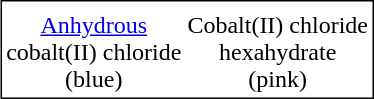<table style="float:right; margin: 0 0 1em 1em; border:1px solid black;">
<tr>
<td></td>
<td></td>
</tr>
<tr align="center">
<td><a href='#'>Anhydrous</a><br> cobalt(II) chloride<br><strong></strong> (blue)</td>
<td>Cobalt(II) chloride<br> hexahydrate<br><strong></strong> (pink)</td>
</tr>
</table>
